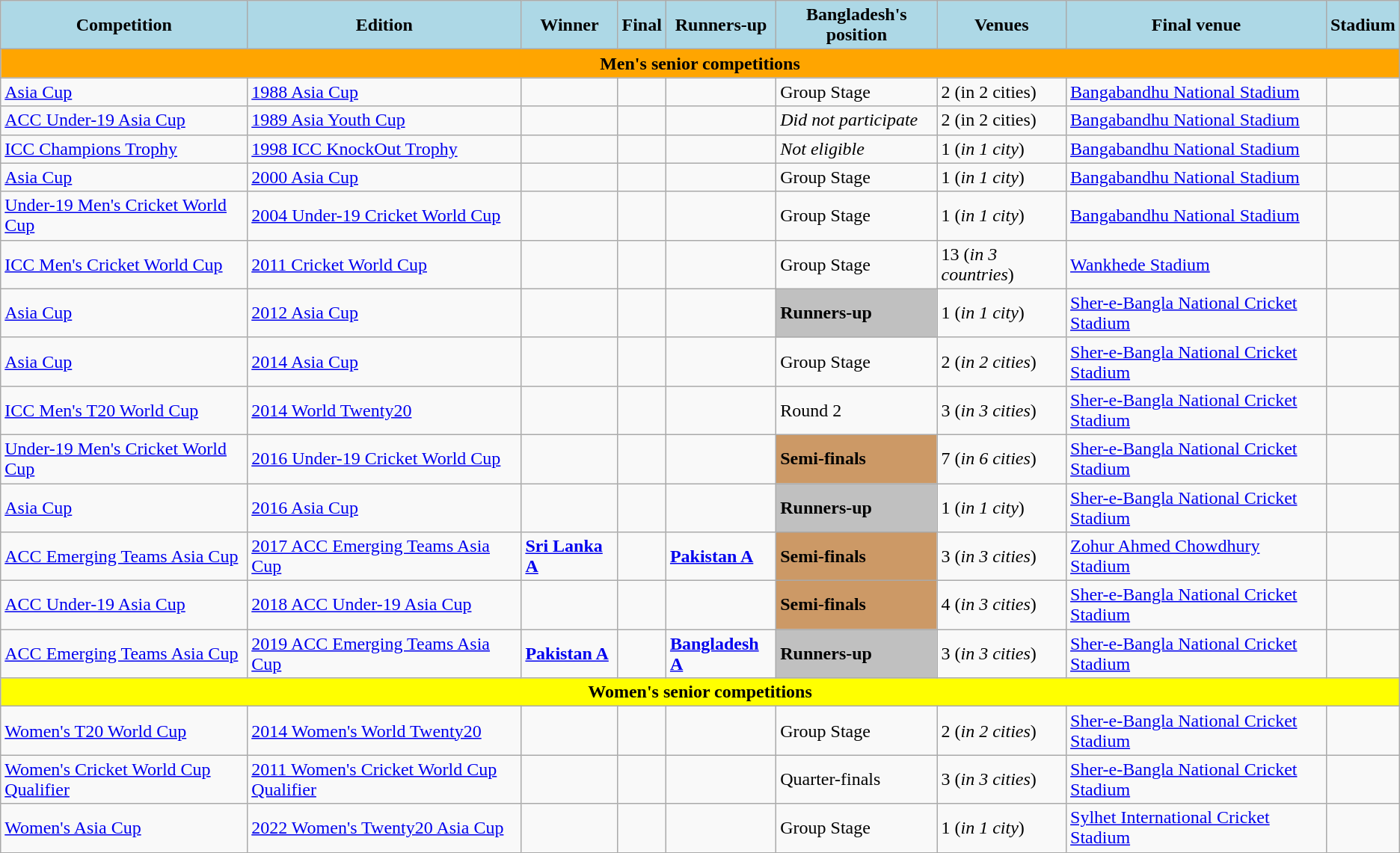<table class="wikitable">
<tr style="text-align:center; background:lightblue;">
<td><strong>Competition</strong></td>
<td><strong>Edition</strong></td>
<td><strong>Winner</strong></td>
<td><strong>Final</strong></td>
<td><strong>Runners-up</strong></td>
<td><strong>Bangladesh's position</strong></td>
<td><strong>Venues</strong></td>
<td><strong>Final venue</strong></td>
<td><strong>Stadium</strong></td>
</tr>
<tr>
<td colspan="10"  style="text-align:center; background:orange;"><strong>Men's senior competitions</strong></td>
</tr>
<tr>
<td><a href='#'>Asia Cup</a></td>
<td><a href='#'>1988 Asia Cup</a></td>
<td><strong></strong></td>
<td></td>
<td></td>
<td>Group Stage</td>
<td>2 (in 2 cities)</td>
<td><a href='#'>Bangabandhu National Stadium</a></td>
<td></td>
</tr>
<tr>
<td><a href='#'>ACC Under-19 Asia Cup</a></td>
<td><a href='#'>1989 Asia Youth Cup</a></td>
<td><strong></strong></td>
<td></td>
<td></td>
<td><em>Did not participate</em></td>
<td>2 (in 2 cities)</td>
<td><a href='#'>Bangabandhu National Stadium</a></td>
<td></td>
</tr>
<tr>
<td><a href='#'>ICC Champions Trophy</a></td>
<td><a href='#'>1998 ICC KnockOut Trophy</a></td>
<td><strong></strong></td>
<td></td>
<td></td>
<td><em>Not eligible</em></td>
<td>1 (<em>in 1 city</em>)</td>
<td><a href='#'>Bangabandhu National Stadium</a></td>
<td></td>
</tr>
<tr>
<td><a href='#'>Asia Cup</a></td>
<td><a href='#'>2000 Asia Cup</a></td>
<td><strong></strong></td>
<td></td>
<td></td>
<td>Group Stage</td>
<td>1 (<em>in 1 city</em>)</td>
<td><a href='#'>Bangabandhu National Stadium</a></td>
<td></td>
</tr>
<tr>
<td><a href='#'>Under-19 Men's Cricket World Cup</a></td>
<td><a href='#'>2004 Under-19 Cricket World Cup</a></td>
<td><strong></strong></td>
<td></td>
<td></td>
<td>Group Stage</td>
<td>1 (<em>in 1 city</em>)</td>
<td><a href='#'>Bangabandhu National Stadium</a></td>
<td></td>
</tr>
<tr>
<td><a href='#'>ICC Men's Cricket World Cup</a></td>
<td><a href='#'>2011 Cricket World Cup</a></td>
<td><strong></strong></td>
<td></td>
<td></td>
<td>Group Stage</td>
<td>13 (<em>in 3 countries</em>)</td>
<td><a href='#'>Wankhede Stadium</a></td>
<td></td>
</tr>
<tr>
<td><a href='#'>Asia Cup</a></td>
<td><a href='#'>2012 Asia Cup</a></td>
<td><strong></strong></td>
<td></td>
<td></td>
<td style="background:silver;"><strong>Runners-up</strong></td>
<td>1 (<em>in 1 city</em>)</td>
<td><a href='#'>Sher-e-Bangla National Cricket Stadium</a></td>
<td></td>
</tr>
<tr>
<td><a href='#'>Asia Cup</a></td>
<td><a href='#'>2014 Asia Cup</a></td>
<td><strong></strong></td>
<td></td>
<td></td>
<td>Group Stage</td>
<td>2 (<em>in 2 cities</em>)</td>
<td><a href='#'>Sher-e-Bangla National Cricket Stadium</a></td>
<td></td>
</tr>
<tr>
<td><a href='#'>ICC Men's T20 World Cup</a></td>
<td><a href='#'>2014 World Twenty20</a></td>
<td><strong></strong></td>
<td></td>
<td></td>
<td>Round 2</td>
<td>3 (<em>in 3 cities</em>)</td>
<td><a href='#'>Sher-e-Bangla National Cricket Stadium</a></td>
<td></td>
</tr>
<tr>
<td><a href='#'>Under-19 Men's Cricket World Cup</a></td>
<td><a href='#'>2016 Under-19 Cricket World Cup</a></td>
<td><strong></strong></td>
<td></td>
<td></td>
<td style="background:#cc9966;"><strong>Semi-finals</strong></td>
<td>7 (<em>in 6 cities</em>)</td>
<td><a href='#'>Sher-e-Bangla National Cricket Stadium</a></td>
<td></td>
</tr>
<tr>
<td><a href='#'>Asia Cup</a></td>
<td><a href='#'>2016 Asia Cup</a></td>
<td><strong></strong></td>
<td></td>
<td></td>
<td style="background:silver;"><strong>Runners-up</strong></td>
<td>1 (<em>in 1 city</em>)</td>
<td><a href='#'>Sher-e-Bangla National Cricket Stadium</a></td>
<td></td>
</tr>
<tr>
<td><a href='#'>ACC Emerging Teams Asia Cup</a></td>
<td><a href='#'>2017 ACC Emerging Teams Asia Cup</a></td>
<td><strong> <a href='#'>Sri Lanka A</a></strong></td>
<td></td>
<td><strong> <a href='#'>Pakistan A</a></strong></td>
<td style="background:#cc9966;"><strong>Semi-finals</strong></td>
<td>3 (<em>in 3 cities</em>)</td>
<td><a href='#'>Zohur Ahmed Chowdhury Stadium</a></td>
<td></td>
</tr>
<tr>
<td><a href='#'>ACC Under-19 Asia Cup</a></td>
<td><a href='#'>2018 ACC Under-19 Asia Cup</a></td>
<td><strong></strong></td>
<td></td>
<td></td>
<td style="background:#cc9966;"><strong>Semi-finals</strong></td>
<td>4 (<em>in 3 cities</em>)</td>
<td><a href='#'>Sher-e-Bangla National Cricket Stadium</a></td>
<td></td>
</tr>
<tr>
<td><a href='#'>ACC Emerging Teams Asia Cup</a></td>
<td><a href='#'>2019 ACC Emerging Teams Asia Cup</a></td>
<td><strong> <a href='#'>Pakistan A</a></strong></td>
<td></td>
<td><strong> <a href='#'>Bangladesh A</a></strong></td>
<td style="background:silver;"><strong>Runners-up</strong></td>
<td>3 (<em>in 3 cities</em>)</td>
<td><a href='#'>Sher-e-Bangla National Cricket Stadium</a></td>
<td></td>
</tr>
<tr>
<td colspan="10"  style="text-align:center; background:yellow;"><strong>Women's senior competitions</strong></td>
</tr>
<tr>
<td><a href='#'>Women's T20 World Cup</a></td>
<td><a href='#'>2014 Women's World Twenty20</a></td>
<td><strong></strong></td>
<td></td>
<td></td>
<td>Group Stage</td>
<td>2 (<em>in 2 cities</em>)</td>
<td><a href='#'>Sher-e-Bangla National Cricket Stadium</a></td>
<td></td>
</tr>
<tr>
<td><a href='#'>Women's Cricket World Cup Qualifier</a></td>
<td><a href='#'>2011 Women's Cricket World Cup Qualifier</a></td>
<td><strong></strong></td>
<td></td>
<td></td>
<td>Quarter-finals</td>
<td>3 (<em>in 3 cities</em>)</td>
<td><a href='#'>Sher-e-Bangla National Cricket Stadium</a></td>
<td></td>
</tr>
<tr>
<td><a href='#'>Women's Asia Cup</a></td>
<td><a href='#'>2022 Women's Twenty20 Asia Cup</a></td>
<td><strong></strong></td>
<td></td>
<td></td>
<td>Group Stage</td>
<td>1 (<em>in 1 city</em>)</td>
<td><a href='#'>Sylhet International Cricket Stadium</a></td>
<td></td>
</tr>
</table>
